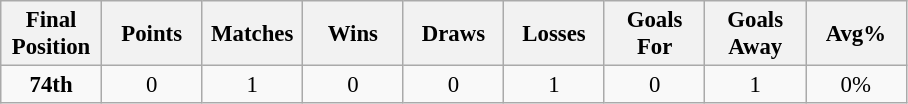<table class="wikitable" style="font-size: 95%; text-align: center;">
<tr>
<th width=60>Final Position</th>
<th width=60>Points</th>
<th width=60>Matches</th>
<th width=60>Wins</th>
<th width=60>Draws</th>
<th width=60>Losses</th>
<th width=60>Goals For</th>
<th width=60>Goals Away</th>
<th width=60>Avg%</th>
</tr>
<tr>
<td><strong>74th</strong></td>
<td>0</td>
<td>1</td>
<td>0</td>
<td>0</td>
<td>1</td>
<td>0</td>
<td>1</td>
<td>0%</td>
</tr>
</table>
